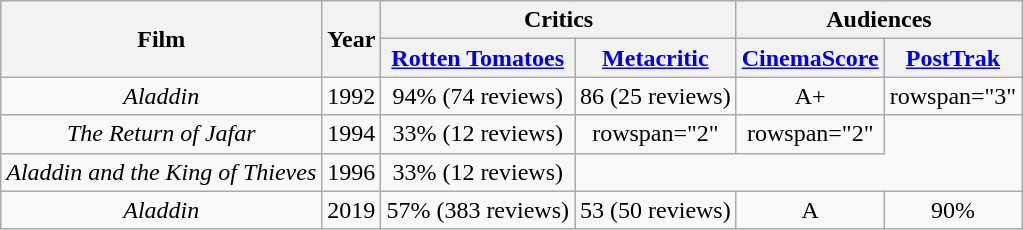<table class="wikitable" border="1" style="text-align: center;">
<tr>
<th rowspan="2">Film</th>
<th rowspan="2">Year</th>
<th colspan="2">Critics</th>
<th colspan="2">Audiences</th>
</tr>
<tr>
<th><a href='#'>Rotten Tomatoes</a></th>
<th><a href='#'>Metacritic</a></th>
<th><a href='#'>CinemaScore</a></th>
<th><a href='#'>PostTrak</a></th>
</tr>
<tr>
<td><em>Aladdin</em></td>
<td>1992</td>
<td>94% (74 reviews)</td>
<td>86 (25 reviews)</td>
<td>A+</td>
<td>rowspan="3" </td>
</tr>
<tr>
<td><em>The Return of Jafar</em></td>
<td>1994</td>
<td>33% (12 reviews)</td>
<td>rowspan="2" </td>
<td>rowspan="2" </td>
</tr>
<tr>
<td><em>Aladdin and the King of Thieves</em></td>
<td>1996</td>
<td>33% (12 reviews)</td>
</tr>
<tr>
<td><em>Aladdin</em></td>
<td>2019</td>
<td>57% (383 reviews)</td>
<td>53 (50 reviews)</td>
<td>A</td>
<td>90%</td>
</tr>
</table>
